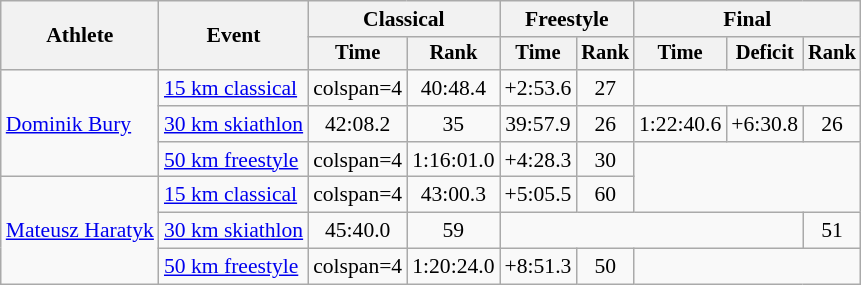<table class="wikitable" style="font-size:90%; text-align:center">
<tr>
<th rowspan=2>Athlete</th>
<th rowspan=2>Event</th>
<th colspan=2>Classical</th>
<th colspan=2>Freestyle</th>
<th colspan=3>Final</th>
</tr>
<tr style="font-size: 95%">
<th>Time</th>
<th>Rank</th>
<th>Time</th>
<th>Rank</th>
<th>Time</th>
<th>Deficit</th>
<th>Rank</th>
</tr>
<tr>
<td align=left rowspan=3><a href='#'>Dominik Bury</a></td>
<td align=left><a href='#'>15 km classical</a></td>
<td>colspan=4 </td>
<td>40:48.4</td>
<td>+2:53.6</td>
<td>27</td>
</tr>
<tr>
<td align=left><a href='#'>30 km skiathlon</a></td>
<td>42:08.2</td>
<td>35</td>
<td>39:57.9</td>
<td>26</td>
<td>1:22:40.6</td>
<td>+6:30.8</td>
<td>26</td>
</tr>
<tr>
<td align=left><a href='#'>50 km freestyle</a></td>
<td>colspan=4 </td>
<td>1:16:01.0</td>
<td>+4:28.3</td>
<td>30</td>
</tr>
<tr>
<td rowspan=3 align=left><a href='#'>Mateusz Haratyk</a></td>
<td align=left><a href='#'>15 km classical</a></td>
<td>colspan=4 </td>
<td>43:00.3</td>
<td>+5:05.5</td>
<td>60</td>
</tr>
<tr>
<td align=left><a href='#'>30 km skiathlon</a></td>
<td>45:40.0</td>
<td>59</td>
<td colspan=4></td>
<td>51</td>
</tr>
<tr>
<td align=left><a href='#'>50 km freestyle</a></td>
<td>colspan=4 </td>
<td>1:20:24.0</td>
<td>+8:51.3</td>
<td>50</td>
</tr>
</table>
